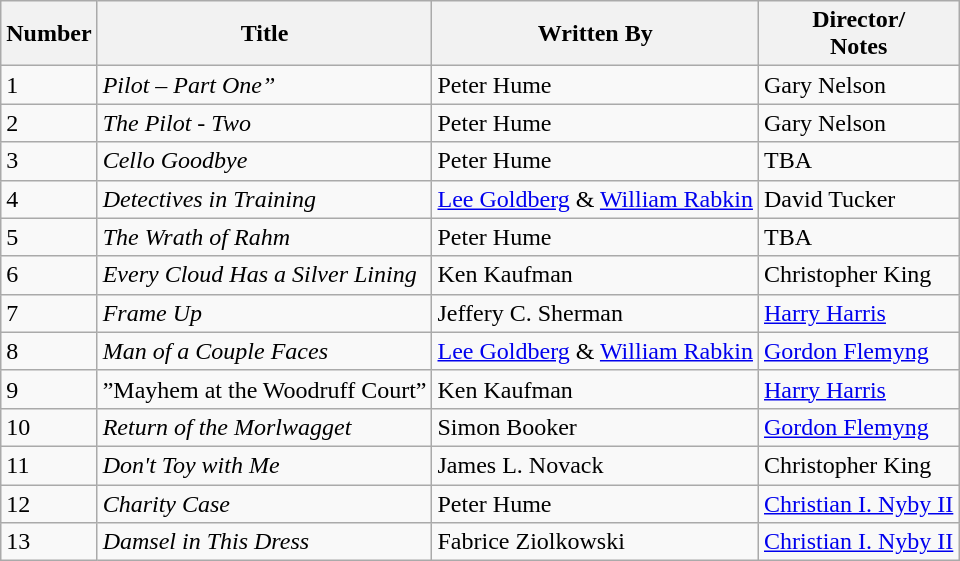<table class="wikitable sortable">
<tr style="text-align:center;">
<th>Number</th>
<th>Title</th>
<th>Written By</th>
<th>Director/<br>Notes</th>
</tr>
<tr>
<td>1</td>
<td><em>Pilot – Part One”</em></td>
<td>Peter Hume</td>
<td>Gary Nelson</td>
</tr>
<tr>
<td>2</td>
<td><em>The Pilot - Two</em></td>
<td>Peter Hume</td>
<td>Gary Nelson</td>
</tr>
<tr>
<td>3</td>
<td><em>Cello Goodbye</em></td>
<td>Peter Hume</td>
<td>TBA</td>
</tr>
<tr>
<td>4</td>
<td><em>Detectives in Training</em></td>
<td><a href='#'>Lee Goldberg</a> & <a href='#'>William Rabkin</a></td>
<td>David Tucker</td>
</tr>
<tr>
<td>5</td>
<td><em>The Wrath of Rahm</em></td>
<td>Peter Hume</td>
<td>TBA</td>
</tr>
<tr>
<td>6</td>
<td><em>Every Cloud Has a Silver Lining</em></td>
<td>Ken Kaufman</td>
<td>Christopher King</td>
</tr>
<tr>
<td>7</td>
<td><em>Frame Up</em></td>
<td>Jeffery C. Sherman</td>
<td><a href='#'>Harry Harris</a></td>
</tr>
<tr>
<td>8</td>
<td><em>Man of a Couple Faces</em></td>
<td><a href='#'>Lee Goldberg</a> & <a href='#'>William Rabkin</a></td>
<td><a href='#'>Gordon Flemyng</a></td>
</tr>
<tr>
<td>9</td>
<td>”Mayhem at the Woodruff Court”</td>
<td>Ken Kaufman</td>
<td><a href='#'>Harry Harris</a></td>
</tr>
<tr>
<td>10</td>
<td><em>Return of the Morlwagget</em></td>
<td>Simon Booker</td>
<td><a href='#'>Gordon Flemyng</a></td>
</tr>
<tr>
<td>11</td>
<td><em>Don't Toy with Me</em></td>
<td>James L. Novack</td>
<td>Christopher King</td>
</tr>
<tr>
<td>12</td>
<td><em>Charity Case</em></td>
<td>Peter Hume</td>
<td><a href='#'>Christian I. Nyby II</a></td>
</tr>
<tr>
<td>13</td>
<td><em>Damsel in This Dress</em></td>
<td>Fabrice Ziolkowski</td>
<td><a href='#'>Christian I. Nyby II</a></td>
</tr>
</table>
